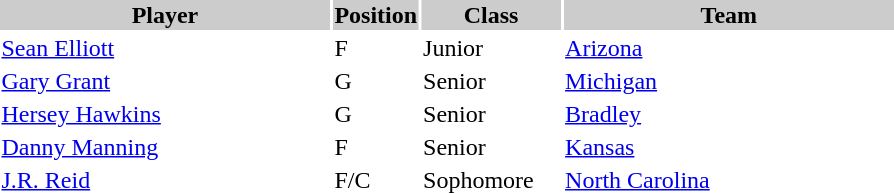<table style="width:600px" "border:'1' 'solid' 'gray'">
<tr>
<th style="background:#ccc; width:40%;">Player</th>
<th style="background:#ccc; width:4%;">Position</th>
<th style="background:#ccc; width:16%;">Class</th>
<th style="background:#ccc; width:40%;">Team</th>
</tr>
<tr>
<td><a href='#'>Sean Elliott</a></td>
<td>F</td>
<td>Junior</td>
<td><a href='#'>Arizona</a></td>
</tr>
<tr>
<td><a href='#'>Gary Grant</a></td>
<td>G</td>
<td>Senior</td>
<td><a href='#'>Michigan</a></td>
</tr>
<tr>
<td><a href='#'>Hersey Hawkins</a></td>
<td>G</td>
<td>Senior</td>
<td><a href='#'>Bradley</a></td>
</tr>
<tr>
<td><a href='#'>Danny Manning</a></td>
<td>F</td>
<td>Senior</td>
<td><a href='#'>Kansas</a></td>
</tr>
<tr>
<td><a href='#'>J.R. Reid</a></td>
<td>F/C</td>
<td>Sophomore</td>
<td><a href='#'>North Carolina</a></td>
</tr>
</table>
